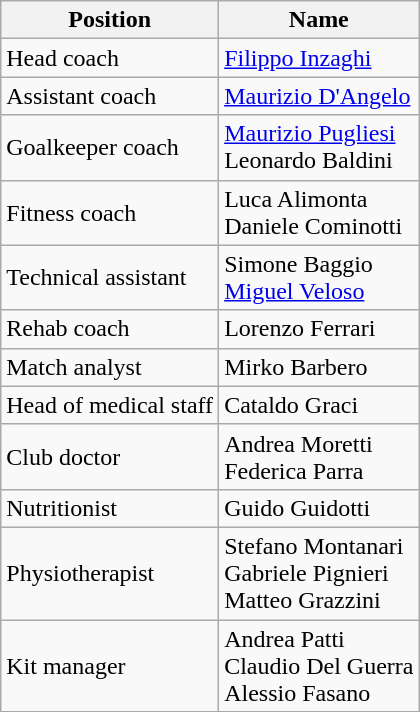<table class="wikitable">
<tr>
<th>Position</th>
<th>Name</th>
</tr>
<tr>
<td>Head coach</td>
<td> <a href='#'>Filippo Inzaghi</a></td>
</tr>
<tr>
<td>Assistant coach</td>
<td> <a href='#'>Maurizio D'Angelo</a></td>
</tr>
<tr>
<td>Goalkeeper coach</td>
<td> <a href='#'>Maurizio Pugliesi</a> <br>  Leonardo Baldini</td>
</tr>
<tr>
<td>Fitness coach</td>
<td> Luca Alimonta <br>  Daniele Cominotti</td>
</tr>
<tr>
<td>Technical assistant</td>
<td> Simone Baggio <br>  <a href='#'>Miguel Veloso</a></td>
</tr>
<tr>
<td>Rehab coach</td>
<td> Lorenzo Ferrari</td>
</tr>
<tr>
<td>Match analyst</td>
<td> Mirko Barbero</td>
</tr>
<tr>
<td>Head of medical staff</td>
<td> Cataldo Graci</td>
</tr>
<tr>
<td>Club doctor</td>
<td> Andrea Moretti <br>  Federica Parra</td>
</tr>
<tr>
<td>Nutritionist</td>
<td> Guido Guidotti</td>
</tr>
<tr>
<td>Physiotherapist</td>
<td> Stefano Montanari <br>  Gabriele Pignieri <br>  Matteo Grazzini</td>
</tr>
<tr>
<td>Kit manager</td>
<td> Andrea Patti <br>  Claudio Del Guerra <br>  Alessio Fasano</td>
</tr>
</table>
